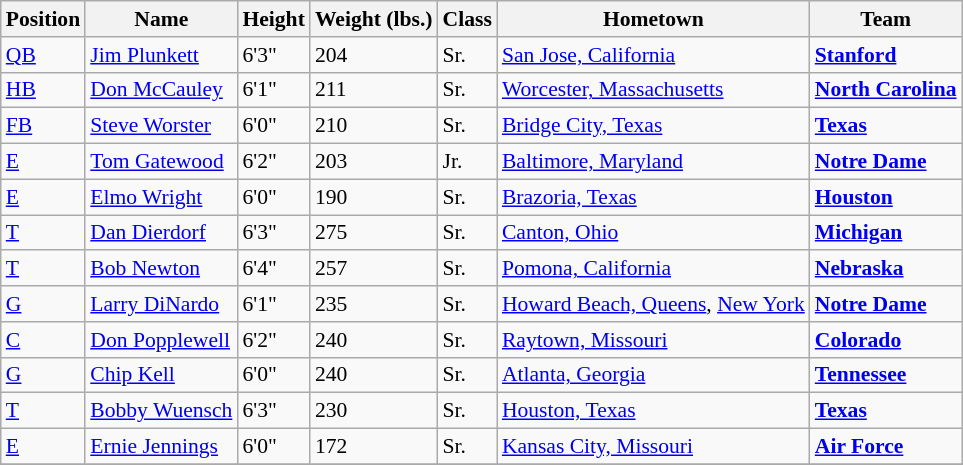<table class="wikitable" style="font-size: 90%">
<tr>
<th>Position</th>
<th>Name</th>
<th>Height</th>
<th>Weight (lbs.)</th>
<th>Class</th>
<th>Hometown</th>
<th>Team</th>
</tr>
<tr>
<td><a href='#'>QB</a></td>
<td><a href='#'>Jim Plunkett</a></td>
<td>6'3"</td>
<td>204</td>
<td>Sr.</td>
<td><a href='#'>San Jose, California</a></td>
<td><strong><a href='#'>Stanford</a></strong></td>
</tr>
<tr>
<td><a href='#'>HB</a></td>
<td><a href='#'>Don McCauley</a></td>
<td>6'1"</td>
<td>211</td>
<td>Sr.</td>
<td><a href='#'>Worcester, Massachusetts</a></td>
<td><strong><a href='#'>North Carolina</a></strong></td>
</tr>
<tr>
<td><a href='#'>FB</a></td>
<td><a href='#'>Steve Worster</a></td>
<td>6'0"</td>
<td>210</td>
<td>Sr.</td>
<td><a href='#'>Bridge City, Texas</a></td>
<td><strong><a href='#'>Texas</a></strong></td>
</tr>
<tr>
<td><a href='#'>E</a></td>
<td><a href='#'>Tom Gatewood</a></td>
<td>6'2"</td>
<td>203</td>
<td>Jr.</td>
<td><a href='#'>Baltimore, Maryland</a></td>
<td><strong><a href='#'>Notre Dame</a></strong></td>
</tr>
<tr>
<td><a href='#'>E</a></td>
<td><a href='#'>Elmo Wright</a></td>
<td>6'0"</td>
<td>190</td>
<td>Sr.</td>
<td><a href='#'>Brazoria, Texas</a></td>
<td><strong><a href='#'>Houston</a></strong></td>
</tr>
<tr>
<td><a href='#'>T</a></td>
<td><a href='#'>Dan Dierdorf</a></td>
<td>6'3"</td>
<td>275</td>
<td>Sr.</td>
<td><a href='#'>Canton, Ohio</a></td>
<td><strong><a href='#'>Michigan</a></strong></td>
</tr>
<tr>
<td><a href='#'>T</a></td>
<td><a href='#'>Bob Newton</a></td>
<td>6'4"</td>
<td>257</td>
<td>Sr.</td>
<td><a href='#'>Pomona, California</a></td>
<td><strong><a href='#'>Nebraska</a></strong></td>
</tr>
<tr>
<td><a href='#'>G</a></td>
<td><a href='#'>Larry DiNardo</a></td>
<td>6'1"</td>
<td>235</td>
<td>Sr.</td>
<td><a href='#'>Howard Beach, Queens</a>, <a href='#'>New York</a></td>
<td><strong><a href='#'>Notre Dame</a></strong></td>
</tr>
<tr>
<td><a href='#'>C</a></td>
<td><a href='#'>Don Popplewell</a></td>
<td>6'2"</td>
<td>240</td>
<td>Sr.</td>
<td><a href='#'>Raytown, Missouri</a></td>
<td><strong><a href='#'>Colorado</a></strong></td>
</tr>
<tr>
<td><a href='#'>G</a></td>
<td><a href='#'>Chip Kell</a></td>
<td>6'0"</td>
<td>240</td>
<td>Sr.</td>
<td><a href='#'>Atlanta, Georgia</a></td>
<td><strong><a href='#'>Tennessee</a></strong></td>
</tr>
<tr>
<td><a href='#'>T</a></td>
<td><a href='#'>Bobby Wuensch</a></td>
<td>6'3"</td>
<td>230</td>
<td>Sr.</td>
<td><a href='#'>Houston, Texas</a></td>
<td><strong><a href='#'>Texas</a></strong></td>
</tr>
<tr>
<td><a href='#'>E</a></td>
<td><a href='#'>Ernie Jennings</a></td>
<td>6'0"</td>
<td>172</td>
<td>Sr.</td>
<td><a href='#'>Kansas City, Missouri</a></td>
<td><strong><a href='#'>Air Force</a></strong></td>
</tr>
<tr>
</tr>
</table>
